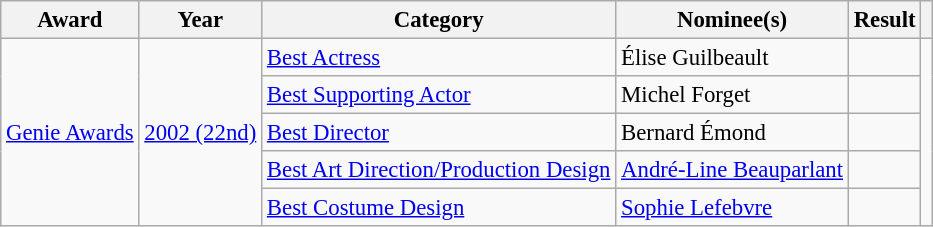<table class="wikitable sortable plainrowheaders" style="font-size: 95%;">
<tr>
<th>Award</th>
<th>Year</th>
<th>Category</th>
<th>Nominee(s)</th>
<th>Result</th>
<th class="unsortable"></th>
</tr>
<tr>
<td style="text-align:center;" rowspan=5><a href='#'>Genie Awards</a></td>
<td style="text-align:center;" rowspan=5><a href='#'>2002 (22nd)</a></td>
<td><a href='#'>Best Actress</a></td>
<td>Élise Guilbeault</td>
<td></td>
<td style="text-align:center;" rowspan=5> </td>
</tr>
<tr>
<td><a href='#'>Best Supporting Actor</a></td>
<td>Michel Forget</td>
<td></td>
</tr>
<tr>
<td><a href='#'>Best Director</a></td>
<td>Bernard Émond</td>
<td></td>
</tr>
<tr>
<td><a href='#'>Best Art Direction/Production Design</a></td>
<td><a href='#'>André-Line Beauparlant</a></td>
<td></td>
</tr>
<tr>
<td><a href='#'>Best Costume Design</a></td>
<td><a href='#'>Sophie Lefebvre</a></td>
<td></td>
</tr>
</table>
